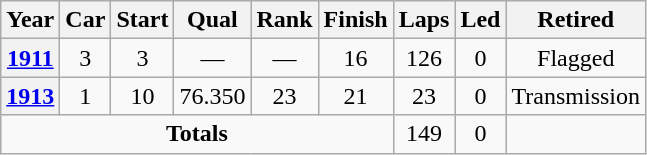<table class="wikitable" style="text-align:center">
<tr>
<th>Year</th>
<th>Car</th>
<th>Start</th>
<th>Qual</th>
<th>Rank</th>
<th>Finish</th>
<th>Laps</th>
<th>Led</th>
<th>Retired</th>
</tr>
<tr>
<th><a href='#'>1911</a></th>
<td>3</td>
<td>3</td>
<td>—</td>
<td>—</td>
<td>16</td>
<td>126</td>
<td>0</td>
<td>Flagged</td>
</tr>
<tr>
<th><a href='#'>1913</a></th>
<td>1</td>
<td>10</td>
<td>76.350</td>
<td>23</td>
<td>21</td>
<td>23</td>
<td>0</td>
<td>Transmission</td>
</tr>
<tr>
<td colspan=6><strong>Totals</strong></td>
<td>149</td>
<td>0</td>
<td></td>
</tr>
</table>
